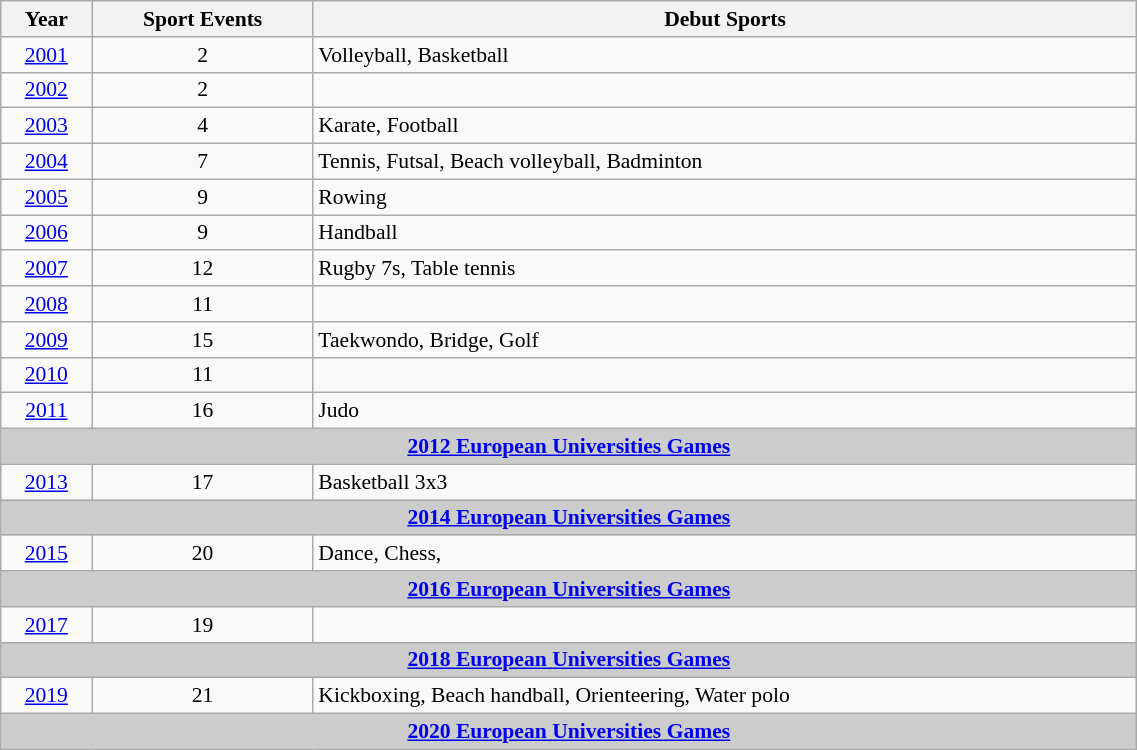<table class="wikitable sortable" width=60% style="font-size:90%; text-align:left;">
<tr>
<th>Year</th>
<th>Sport Events</th>
<th>Debut Sports</th>
</tr>
<tr>
<td align=center><a href='#'>2001</a></td>
<td align=center>2</td>
<td align=left>Volleyball, Basketball</td>
</tr>
<tr>
<td align=center><a href='#'>2002</a></td>
<td align=center>2</td>
<td></td>
</tr>
<tr>
<td align=center><a href='#'>2003</a></td>
<td align=center>4</td>
<td align=left>Karate, Football</td>
</tr>
<tr>
<td align=center><a href='#'>2004</a></td>
<td align=center>7</td>
<td align=left>Tennis, Futsal, Beach volleyball, Badminton</td>
</tr>
<tr>
<td align=center><a href='#'>2005</a></td>
<td align=center>9</td>
<td align=left>Rowing</td>
</tr>
<tr>
<td align=center><a href='#'>2006</a></td>
<td align=center>9</td>
<td align=left>Handball</td>
</tr>
<tr>
<td align=center><a href='#'>2007</a></td>
<td align=center>12</td>
<td align=left>Rugby 7s, Table tennis</td>
</tr>
<tr>
<td align=center><a href='#'>2008</a></td>
<td align=center>11</td>
<td></td>
</tr>
<tr>
<td align=center><a href='#'>2009</a></td>
<td align=center>15</td>
<td align=left>Taekwondo, Bridge, Golf</td>
</tr>
<tr>
<td align=center><a href='#'>2010</a></td>
<td align=center>11</td>
<td></td>
</tr>
<tr>
<td align=center><a href='#'>2011</a></td>
<td align=center>16</td>
<td align=left>Judo</td>
</tr>
<tr>
<td colspan="3" bgcolor="#cccccc"align=center><strong><a href='#'>2012 European Universities Games</a></strong></td>
</tr>
<tr>
<td align=center><a href='#'>2013</a></td>
<td align=center>17</td>
<td align=left>Basketball 3x3</td>
</tr>
<tr>
<td colspan="3" bgcolor="#cccccc"align=center><strong><a href='#'>2014 European Universities Games</a></strong></td>
</tr>
<tr>
<td align=center><a href='#'>2015</a></td>
<td align=center>20</td>
<td align=left>Dance, Chess,</td>
</tr>
<tr>
<td colspan="3" bgcolor="#cccccc"align=center><strong><a href='#'>2016 European Universities Games</a></strong></td>
</tr>
<tr>
<td align=center><a href='#'>2017</a></td>
<td align=center>19</td>
<td></td>
</tr>
<tr>
<td colspan="3" bgcolor="#cccccc"align=center><strong><a href='#'>2018 European Universities Games</a></strong></td>
</tr>
<tr>
<td align=center><a href='#'>2019</a></td>
<td align=center>21</td>
<td align=left>Kickboxing, Beach handball, Orienteering, Water polo</td>
</tr>
<tr>
<td colspan="3" bgcolor="#cccccc"align=center><strong><a href='#'>2020 European Universities Games</a></strong></td>
</tr>
</table>
